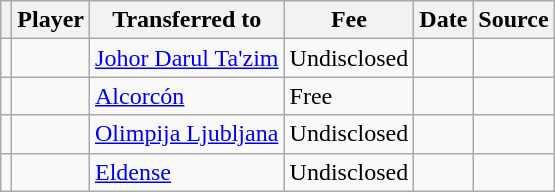<table class="wikitable plainrowheaders sortable">
<tr>
<th></th>
<th scope="col">Player</th>
<th>Transferred to</th>
<th style="width: 65px;">Fee</th>
<th scope="col">Date</th>
<th scope="col">Source</th>
</tr>
<tr>
<td align="center"></td>
<td></td>
<td> <a href='#'>Johor Darul Ta'zim</a></td>
<td>Undisclosed</td>
<td></td>
<td></td>
</tr>
<tr>
<td align="center"></td>
<td></td>
<td> <a href='#'>Alcorcón</a></td>
<td>Free</td>
<td></td>
<td></td>
</tr>
<tr>
<td align="center"></td>
<td></td>
<td> <a href='#'>Olimpija Ljubljana</a></td>
<td>Undisclosed</td>
<td></td>
<td></td>
</tr>
<tr>
<td align="center"></td>
<td></td>
<td> <a href='#'>Eldense</a></td>
<td>Undisclosed</td>
<td></td>
<td></td>
</tr>
</table>
